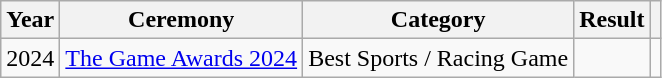<table class="wikitable">
<tr>
<th>Year</th>
<th>Ceremony</th>
<th>Category</th>
<th>Result</th>
<th></th>
</tr>
<tr>
<td>2024</td>
<td><a href='#'>The Game Awards 2024</a></td>
<td>Best Sports / Racing Game</td>
<td></td>
<td></td>
</tr>
</table>
